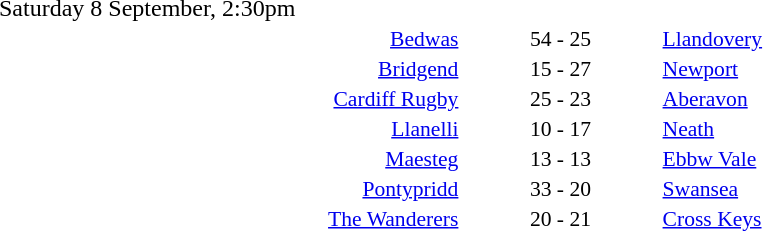<table style="width:70%;" cellspacing="1">
<tr>
<th width=35%></th>
<th width=15%></th>
<th></th>
</tr>
<tr>
<td>Saturday 8 September, 2:30pm</td>
</tr>
<tr style=font-size:90%>
<td align=right><a href='#'>Bedwas</a></td>
<td align=center>54 - 25</td>
<td><a href='#'>Llandovery</a></td>
</tr>
<tr style=font-size:90%>
<td align=right><a href='#'>Bridgend</a></td>
<td align=center>15 - 27</td>
<td><a href='#'>Newport</a></td>
</tr>
<tr style=font-size:90%>
<td align=right><a href='#'>Cardiff Rugby</a></td>
<td align=center>25 - 23</td>
<td><a href='#'>Aberavon</a></td>
</tr>
<tr style=font-size:90%>
<td align=right><a href='#'>Llanelli</a></td>
<td align=center>10 - 17</td>
<td><a href='#'>Neath</a></td>
</tr>
<tr style=font-size:90%>
<td align=right><a href='#'>Maesteg</a></td>
<td align=center>13 - 13</td>
<td><a href='#'>Ebbw Vale</a></td>
</tr>
<tr style=font-size:90%>
<td align=right><a href='#'>Pontypridd</a></td>
<td align=center>33 - 20</td>
<td><a href='#'>Swansea</a></td>
</tr>
<tr style=font-size:90%>
<td align=right><a href='#'>The Wanderers</a></td>
<td align=center>20 - 21</td>
<td><a href='#'>Cross Keys</a></td>
</tr>
</table>
